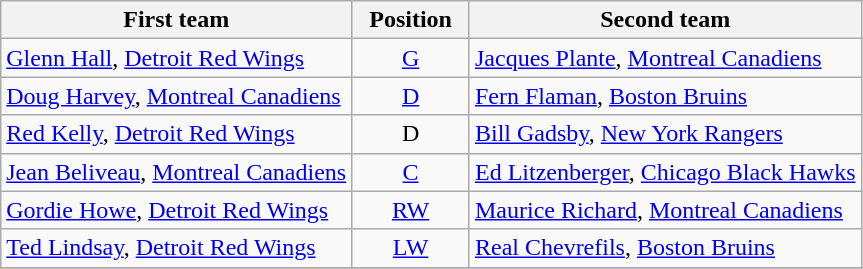<table class="wikitable">
<tr>
<th>First team</th>
<th>  Position  </th>
<th>Second team</th>
</tr>
<tr>
<td><a href='#'>Glenn Hall</a>, <a href='#'>Detroit Red Wings</a></td>
<td align=center><a href='#'>G</a></td>
<td><a href='#'>Jacques Plante</a>, <a href='#'>Montreal Canadiens</a></td>
</tr>
<tr>
<td><a href='#'>Doug Harvey</a>, <a href='#'>Montreal Canadiens</a></td>
<td align=center><a href='#'>D</a></td>
<td><a href='#'>Fern Flaman</a>, <a href='#'>Boston Bruins</a></td>
</tr>
<tr>
<td><a href='#'>Red Kelly</a>, <a href='#'>Detroit Red Wings</a></td>
<td align=center>D</td>
<td><a href='#'>Bill Gadsby</a>, <a href='#'>New York Rangers</a></td>
</tr>
<tr>
<td><a href='#'>Jean Beliveau</a>, <a href='#'>Montreal Canadiens</a></td>
<td align=center><a href='#'>C</a></td>
<td><a href='#'>Ed Litzenberger</a>, <a href='#'>Chicago Black Hawks</a></td>
</tr>
<tr>
<td><a href='#'>Gordie Howe</a>, <a href='#'>Detroit Red Wings</a></td>
<td align=center><a href='#'>RW</a></td>
<td><a href='#'>Maurice Richard</a>, <a href='#'>Montreal Canadiens</a></td>
</tr>
<tr>
<td><a href='#'>Ted Lindsay</a>, <a href='#'>Detroit Red Wings</a></td>
<td align=center><a href='#'>LW</a></td>
<td><a href='#'>Real Chevrefils</a>, <a href='#'>Boston Bruins</a></td>
</tr>
<tr>
</tr>
</table>
